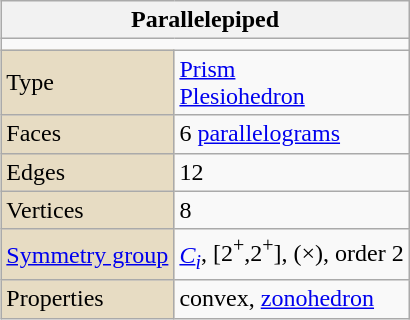<table class=wikitable align="right">
<tr>
<th bgcolor=#e7dcc3 colspan=2>Parallelepiped</th>
</tr>
<tr>
<td align=center colspan=2></td>
</tr>
<tr>
<td bgcolor=#e7dcc3>Type</td>
<td><a href='#'>Prism</a><br><a href='#'>Plesiohedron</a></td>
</tr>
<tr>
<td bgcolor=#e7dcc3>Faces</td>
<td>6 <a href='#'>parallelograms</a></td>
</tr>
<tr>
<td bgcolor=#e7dcc3>Edges</td>
<td>12</td>
</tr>
<tr>
<td bgcolor=#e7dcc3>Vertices</td>
<td>8</td>
</tr>
<tr>
<td bgcolor=#e7dcc3><a href='#'>Symmetry group</a></td>
<td><a href='#'><em>C</em><sub><em>i</em></sub></a>, [2<sup>+</sup>,2<sup>+</sup>], (×), order 2</td>
</tr>
<tr>
<td bgcolor=#e7dcc3>Properties</td>
<td>convex, <a href='#'>zonohedron</a></td>
</tr>
</table>
